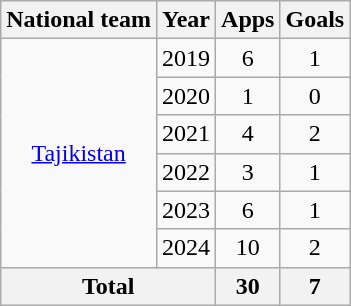<table class="wikitable" style="text-align:center">
<tr>
<th>National team</th>
<th>Year</th>
<th>Apps</th>
<th>Goals</th>
</tr>
<tr>
<td rowspan="6"><a href='#'>Tajikistan</a></td>
<td>2019</td>
<td>6</td>
<td>1</td>
</tr>
<tr>
<td>2020</td>
<td>1</td>
<td>0</td>
</tr>
<tr>
<td>2021</td>
<td>4</td>
<td>2</td>
</tr>
<tr>
<td>2022</td>
<td>3</td>
<td>1</td>
</tr>
<tr>
<td>2023</td>
<td>6</td>
<td>1</td>
</tr>
<tr>
<td>2024</td>
<td>10</td>
<td>2</td>
</tr>
<tr>
<th colspan="2">Total</th>
<th>30</th>
<th>7</th>
</tr>
</table>
